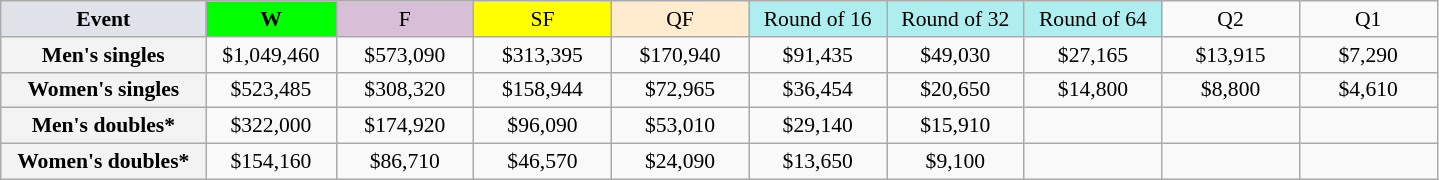<table class="wikitable" style="font-size:90%;text-align:center;">
<tr>
<td width=130 bgcolor=dfe2e9><strong>Event</strong></td>
<td width=80 bgcolor=lime><strong>W</strong></td>
<td width=85 bgcolor=thistle>F</td>
<td width=85 bgcolor=ffff00>SF</td>
<td width=85 bgcolor=ffebcd>QF</td>
<td width=85 bgcolor=afeeee>Round of 16</td>
<td width=85 bgcolor=afeeee>Round of 32</td>
<td width=85 bgcolor=afeeee>Round of 64</td>
<td width=85>Q2</td>
<td width=85>Q1</td>
</tr>
<tr>
<th style="background:#f3f3f3">Men's singles</th>
<td>$1,049,460</td>
<td>$573,090</td>
<td>$313,395</td>
<td>$170,940</td>
<td>$91,435</td>
<td>$49,030</td>
<td>$27,165</td>
<td>$13,915</td>
<td>$7,290</td>
</tr>
<tr>
<th style="background:#f3f3f3">Women's singles</th>
<td>$523,485</td>
<td>$308,320</td>
<td>$158,944</td>
<td>$72,965</td>
<td>$36,454</td>
<td>$20,650</td>
<td>$14,800</td>
<td>$8,800</td>
<td>$4,610</td>
</tr>
<tr>
<th style="background:#f3f3f3">Men's doubles*</th>
<td>$322,000</td>
<td>$174,920</td>
<td>$96,090</td>
<td>$53,010</td>
<td>$29,140</td>
<td>$15,910</td>
<td></td>
<td></td>
<td></td>
</tr>
<tr>
<th style="background:#f3f3f3">Women's doubles*</th>
<td>$154,160</td>
<td>$86,710</td>
<td>$46,570</td>
<td>$24,090</td>
<td>$13,650</td>
<td>$9,100</td>
<td></td>
<td></td>
<td></td>
</tr>
</table>
